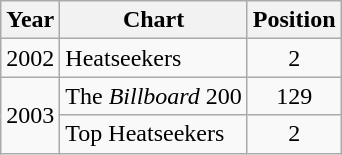<table class="wikitable">
<tr>
<th>Year</th>
<th>Chart</th>
<th>Position</th>
</tr>
<tr>
<td>2002</td>
<td>Heatseekers</td>
<td align="center">2</td>
</tr>
<tr>
<td rowspan="2">2003</td>
<td>The <em>Billboard</em> 200</td>
<td align="center">129</td>
</tr>
<tr>
<td>Top Heatseekers</td>
<td align="center">2</td>
</tr>
</table>
